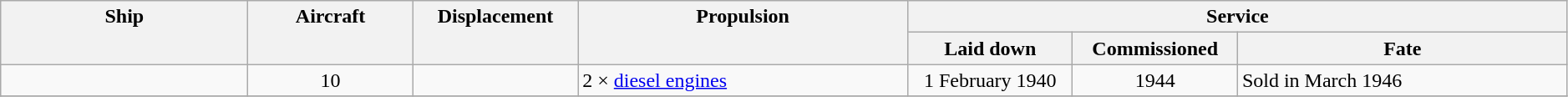<table class="wikitable" style="width:99%;">
<tr valign="top"|- valign="top">
<th style="width:15%; text-align:center;" rowspan="2">Ship</th>
<th style="width:10%; text-align:center;" rowspan="2">Aircraft</th>
<th style="width:10%; text-align:center;" rowspan="2">Displacement</th>
<th style="width:20%; text-align:center;" rowspan="2">Propulsion</th>
<th style="width:40%; text-align:center;" colspan="3">Service</th>
</tr>
<tr valign="top">
<th style="width:10%; text-align:center;">Laid down</th>
<th style="width:10%; text-align:center;">Commissioned</th>
<th style="width:20%; text-align:center;">Fate</th>
</tr>
<tr valign="top">
<td align= left></td>
<td style="text-align:center;">10</td>
<td style="text-align:center;"></td>
<td align= left>2 × <a href='#'>diesel engines</a></td>
<td style="text-align:center;">1 February 1940</td>
<td style="text-align:center;">1944</td>
<td align= left>Sold in March 1946</td>
</tr>
<tr valign="top">
</tr>
</table>
